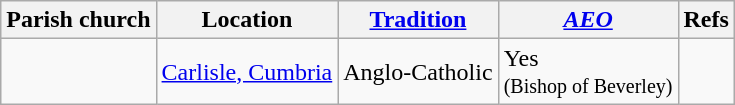<table class="wikitable sortable">
<tr>
<th>Parish church</th>
<th>Location</th>
<th><a href='#'>Tradition</a></th>
<th><em><a href='#'>AEO</a></em></th>
<th>Refs</th>
</tr>
<tr>
<td></td>
<td><a href='#'>Carlisle, Cumbria</a></td>
<td>Anglo-Catholic</td>
<td>Yes <br> <small>(Bishop of Beverley)</small></td>
<td></td>
</tr>
</table>
